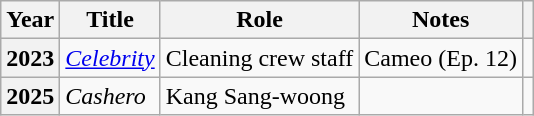<table class="wikitable plainrowheaders">
<tr>
<th scope="col">Year</th>
<th scope="col">Title</th>
<th scope="col">Role</th>
<th scope="col">Notes</th>
<th scope="col" class="unsortable"></th>
</tr>
<tr>
<th scope="row">2023</th>
<td><em><a href='#'>Celebrity</a></em></td>
<td>Cleaning crew staff</td>
<td>Cameo (Ep. 12)</td>
<td style="text-align:center"></td>
</tr>
<tr>
<th scope="row">2025</th>
<td><em>Cashero</em></td>
<td>Kang Sang-woong</td>
<td></td>
<td style="text-align:center"><br></td>
</tr>
</table>
